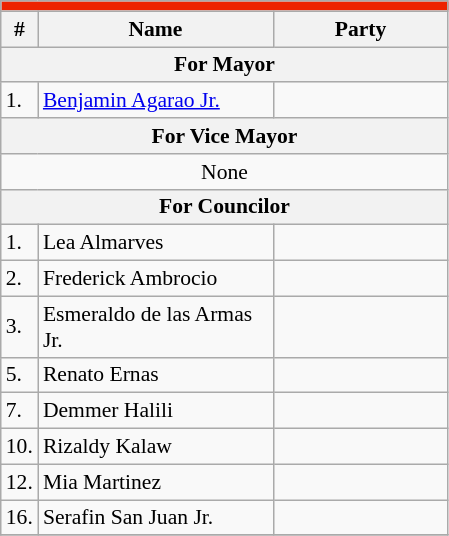<table class="wikitable" style="font-size:90%">
<tr>
<td colspan="4" bgcolor="#ED3239;"></td>
</tr>
<tr>
<th>#</th>
<th width="150px">Name</th>
<th colspan="2" width="110px">Party</th>
</tr>
<tr>
<th colspan="4">For Mayor</th>
</tr>
<tr>
<td>1.</td>
<td><a href='#'>Benjamin Agarao Jr.</a></td>
<td></td>
</tr>
<tr>
<th colspan="4">For Vice Mayor</th>
</tr>
<tr>
<td colspan="4" align="center">None</td>
</tr>
<tr>
<th colspan="4">For Councilor</th>
</tr>
<tr>
<td>1.</td>
<td>Lea Almarves</td>
<td></td>
</tr>
<tr>
<td>2.</td>
<td>Frederick Ambrocio</td>
<td></td>
</tr>
<tr>
<td>3.</td>
<td>Esmeraldo de las Armas Jr.</td>
<td></td>
</tr>
<tr>
<td>5.</td>
<td>Renato Ernas</td>
<td></td>
</tr>
<tr>
<td>7.</td>
<td>Demmer Halili</td>
<td></td>
</tr>
<tr>
<td>10.</td>
<td>Rizaldy Kalaw</td>
<td></td>
</tr>
<tr>
<td>12.</td>
<td>Mia Martinez</td>
<td></td>
</tr>
<tr>
<td>16.</td>
<td>Serafin San Juan Jr.</td>
<td></td>
</tr>
<tr>
</tr>
</table>
